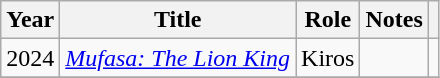<table class="wikitable">
<tr>
<th>Year</th>
<th>Title</th>
<th>Role</th>
<th>Notes</th>
<th></th>
</tr>
<tr>
<td>2024</td>
<td><em><a href='#'>Mufasa: The Lion King</a></em></td>
<td>Kiros</td>
<td></td>
<td></td>
</tr>
<tr>
</tr>
</table>
